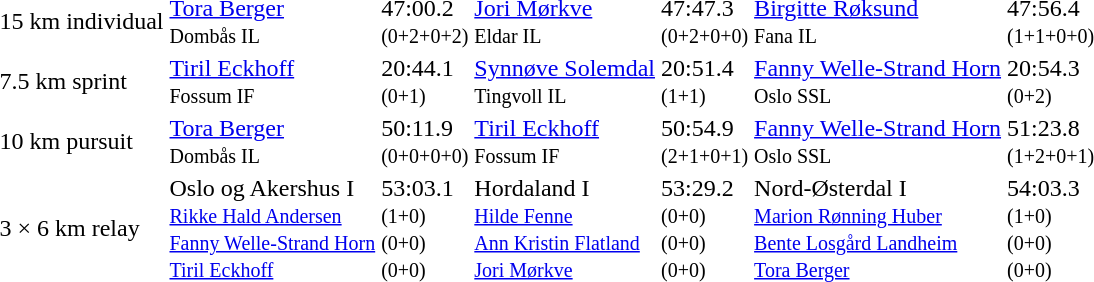<table>
<tr>
<td>15 km individual<br><em></em></td>
<td><a href='#'>Tora Berger</a><br><small>Dombås IL</small></td>
<td>47:00.2<br><small>(0+2+0+2)</small></td>
<td><a href='#'>Jori Mørkve</a><br><small>Eldar IL</small></td>
<td>47:47.3<br><small>(0+2+0+0)</small></td>
<td><a href='#'>Birgitte Røksund</a><br><small>Fana IL</small></td>
<td>47:56.4<br><small>(1+1+0+0)</small></td>
</tr>
<tr>
<td>7.5 km sprint<br><em></em></td>
<td><a href='#'>Tiril Eckhoff</a><br><small>Fossum IF</small></td>
<td>20:44.1<br><small>(0+1)</small></td>
<td><a href='#'>Synnøve Solemdal</a><br><small>Tingvoll IL</small></td>
<td>20:51.4<br><small>(1+1)</small></td>
<td><a href='#'>Fanny Welle-Strand Horn</a><br><small>Oslo SSL</small></td>
<td>20:54.3<br><small>(0+2)</small></td>
</tr>
<tr>
<td>10 km pursuit<br><em></em></td>
<td><a href='#'>Tora Berger</a><br><small>Dombås IL</small></td>
<td>50:11.9<br><small>(0+0+0+0)</small></td>
<td><a href='#'>Tiril Eckhoff</a><br><small>Fossum IF</small></td>
<td>50:54.9<br><small>(2+1+0+1)</small></td>
<td><a href='#'>Fanny Welle-Strand Horn</a><br><small>Oslo SSL</small></td>
<td>51:23.8<br><small>(1+2+0+1)</small></td>
</tr>
<tr>
<td>3 × 6 km relay<br><em></em></td>
<td>Oslo og Akershus I<br><small><a href='#'>Rikke Hald Andersen</a><br><a href='#'>Fanny Welle-Strand Horn</a><br><a href='#'>Tiril Eckhoff</a></small></td>
<td>53:03.1<br><small>(1+0)<br>(0+0)<br>(0+0)</small></td>
<td>Hordaland I<br><small><a href='#'>Hilde Fenne</a><br><a href='#'>Ann Kristin Flatland</a><br><a href='#'>Jori Mørkve</a></small></td>
<td>53:29.2<br><small>(0+0)<br>(0+0)<br>(0+0)</small></td>
<td>Nord-Østerdal I<br><small><a href='#'>Marion Rønning Huber</a><br><a href='#'>Bente Losgård Landheim</a><br><a href='#'>Tora Berger</a></small></td>
<td>54:03.3<br><small>(1+0)<br>(0+0)<br>(0+0)</small></td>
</tr>
</table>
